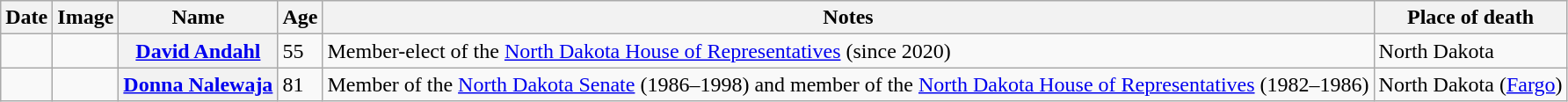<table class="wikitable sortable plainrowheaders">
<tr valign=bottom>
<th scope="col">Date</th>
<th scope="col">Image</th>
<th scope="col">Name</th>
<th scope="col">Age</th>
<th scope="col">Notes</th>
<th scope="col">Place of death</th>
</tr>
<tr>
<td></td>
<td></td>
<th scope="row"><a href='#'>David Andahl</a></th>
<td>55</td>
<td>Member-elect of the <a href='#'>North Dakota House of Representatives</a> (since 2020)</td>
<td>North Dakota</td>
</tr>
<tr>
<td></td>
<td></td>
<th scope="row"><a href='#'>Donna Nalewaja</a></th>
<td>81</td>
<td>Member of the <a href='#'>North Dakota Senate</a> (1986–1998) and member of the <a href='#'>North Dakota House of Representatives</a> (1982–1986)</td>
<td>North Dakota (<a href='#'>Fargo</a>)</td>
</tr>
</table>
